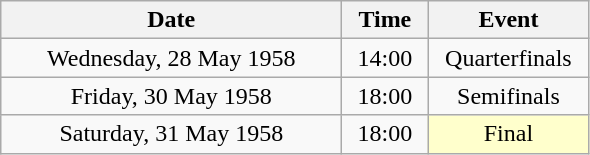<table class = "wikitable" style="text-align:center;">
<tr>
<th width=220>Date</th>
<th width=50>Time</th>
<th width=100>Event</th>
</tr>
<tr>
<td>Wednesday, 28 May 1958</td>
<td>14:00</td>
<td>Quarterfinals</td>
</tr>
<tr>
<td>Friday, 30 May 1958</td>
<td>18:00</td>
<td>Semifinals</td>
</tr>
<tr>
<td>Saturday, 31 May 1958</td>
<td>18:00</td>
<td bgcolor=ffffcc>Final</td>
</tr>
</table>
